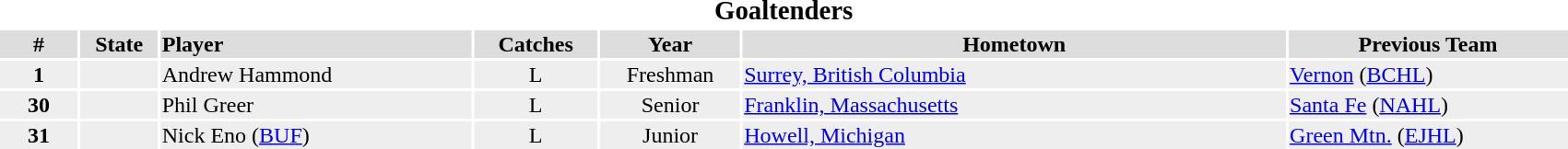<table width=90%>
<tr>
<th colspan=7  style="text-align:center"><big>Goaltenders</big></th>
</tr>
<tr bgcolor="#dddddd">
<th width=5%>#</th>
<th width=5%>State</th>
<td align=left!!width=10%><strong>Player</strong></td>
<th width=8%>Catches</th>
<th width=9%>Year</th>
<th width=35%>Hometown</th>
<th width=18%>Previous Team</th>
</tr>
<tr bgcolor="#eeeeee">
<td align=center><strong>1</strong></td>
<td align=center></td>
<td>Andrew Hammond</td>
<td align=center>L</td>
<td align=center>Freshman</td>
<td><a href='#'>Surrey, British Columbia</a></td>
<td><a href='#'>Vernon</a> (<a href='#'>BCHL</a>)</td>
</tr>
<tr bgcolor="#eeeeee">
<td align=center><strong>30</strong></td>
<td align=center></td>
<td>Phil Greer</td>
<td align=center>L</td>
<td align=center>Senior</td>
<td><a href='#'>Franklin, Massachusetts</a></td>
<td><a href='#'>Santa Fe</a> (<a href='#'>NAHL</a>)</td>
</tr>
<tr bgcolor="#eeeeee">
<td align=center><strong>31</strong></td>
<td align=center></td>
<td>Nick Eno (<a href='#'>BUF</a>)</td>
<td align=center>L</td>
<td align=center>Junior</td>
<td><a href='#'>Howell, Michigan</a></td>
<td><a href='#'>Green Mtn.</a> (<a href='#'>EJHL</a>)</td>
</tr>
</table>
